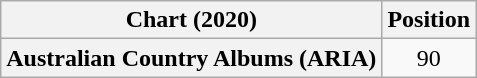<table class="wikitable plainrowheaders" style="text-align:center">
<tr>
<th scope="col">Chart (2020)</th>
<th scope="col">Position</th>
</tr>
<tr>
<th scope="row">Australian Country Albums (ARIA)</th>
<td>90</td>
</tr>
</table>
